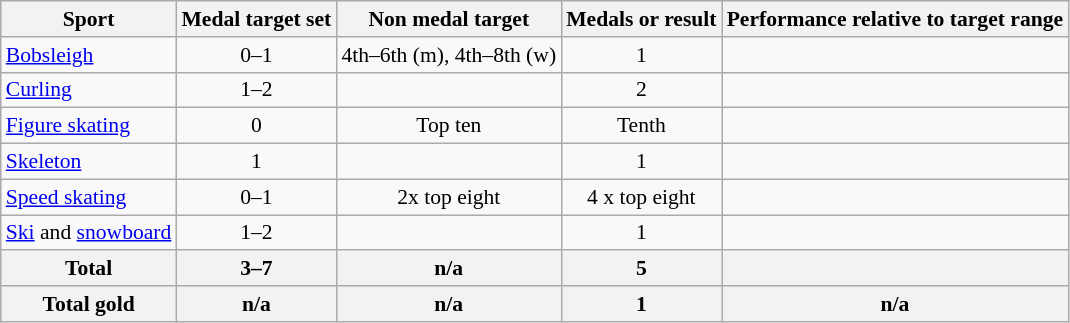<table class="wikitable sortable" style="font-size:90%">
<tr>
<th>Sport</th>
<th>Medal target set</th>
<th>Non medal target</th>
<th>Medals or result</th>
<th>Performance relative to target range</th>
</tr>
<tr>
<td><a href='#'>Bobsleigh</a></td>
<td style="text-align:center;">0–1</td>
<td style="text-align:center;">4th–6th (m), 4th–8th (w)</td>
<td style="text-align:center;">1</td>
<td style="text-align:center;"></td>
</tr>
<tr>
<td><a href='#'>Curling</a></td>
<td style="text-align:center;">1–2</td>
<td style="text-align:center;"></td>
<td style="text-align:center;">2</td>
<td style="text-align:center;"></td>
</tr>
<tr>
<td><a href='#'>Figure skating</a></td>
<td style="text-align:center;">0</td>
<td style="text-align:center;">Top ten</td>
<td style="text-align:center;">Tenth</td>
<td style="text-align:center;"></td>
</tr>
<tr>
<td><a href='#'>Skeleton</a></td>
<td style="text-align:center;">1</td>
<td style="text-align:center;"></td>
<td style="text-align:center;">1</td>
<td style="text-align:center;"></td>
</tr>
<tr>
<td><a href='#'>Speed skating</a></td>
<td style="text-align:center;">0–1</td>
<td style="text-align:center;">2x top eight</td>
<td style="text-align:center;">4 x top eight</td>
<td style="text-align:center;"></td>
</tr>
<tr>
<td><a href='#'>Ski</a> and <a href='#'>snowboard</a></td>
<td style="text-align:center;">1–2</td>
<td style="text-align:center;"></td>
<td style="text-align:center;">1</td>
<td style="text-align:center;"></td>
</tr>
<tr class="sortbottom">
<th>Total</th>
<th style="text-align:center;">3–7</th>
<th style="text-align:center;">n/a</th>
<th style="text-align:center;">5</th>
<th style="text-align:center;"></th>
</tr>
<tr class="sortbottom">
<th>Total gold</th>
<th style="text-align:center;">n/a</th>
<th style="text-align:center;">n/a</th>
<th style="text-align:center;">1</th>
<th style="text-align:center;">n/a</th>
</tr>
</table>
